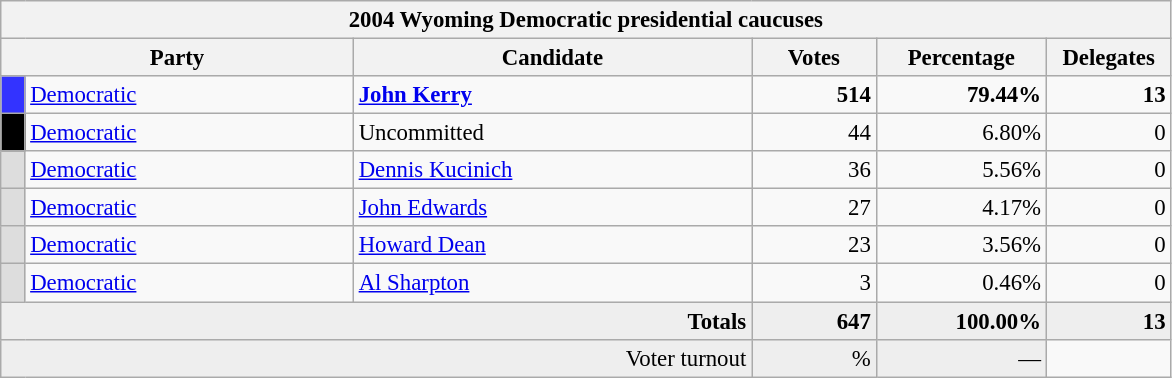<table class="wikitable" style="font-size:95%;">
<tr>
<th colspan="7">2004 Wyoming Democratic presidential caucuses</th>
</tr>
<tr>
<th colspan="2" style="width: 15em">Party</th>
<th style="width: 17em">Candidate</th>
<th style="width: 5em">Votes</th>
<th style="width: 7em">Percentage</th>
<th style="width: 5em">Delegates</th>
</tr>
<tr>
<th style="background-color:#3333FF; width: 3px"></th>
<td style="width: 130px"><a href='#'>Democratic</a></td>
<td><strong><a href='#'>John Kerry</a></strong></td>
<td align="right"><strong>514</strong></td>
<td align="right"><strong>79.44%</strong></td>
<td align="right"><strong>13</strong></td>
</tr>
<tr>
<th style="background-color:#000000; width: 3px"></th>
<td style="width: 130px"><a href='#'>Democratic</a></td>
<td>Uncommitted</td>
<td align="right">44</td>
<td align="right">6.80%</td>
<td align="right">0</td>
</tr>
<tr>
<th style="background-color:#DDDDDD; width: 3px"></th>
<td style="width: 130px"><a href='#'>Democratic</a></td>
<td><a href='#'>Dennis Kucinich</a></td>
<td align="right">36</td>
<td align="right">5.56%</td>
<td align="right">0</td>
</tr>
<tr>
<th style="background-color:#DDDDDD; width: 3px"></th>
<td style="width: 130px"><a href='#'>Democratic</a></td>
<td><a href='#'>John Edwards</a></td>
<td align="right">27</td>
<td align="right">4.17%</td>
<td align="right">0</td>
</tr>
<tr>
<th style="background-color:#DDDDDD; width: 3px"></th>
<td style="width: 130px"><a href='#'>Democratic</a></td>
<td><a href='#'>Howard Dean</a></td>
<td align="right">23</td>
<td align="right">3.56%</td>
<td align="right">0</td>
</tr>
<tr>
<th style="background-color:#DDDDDD; width: 3px"></th>
<td style="width: 130px"><a href='#'>Democratic</a></td>
<td><a href='#'>Al Sharpton</a></td>
<td align="right">3</td>
<td align="right">0.46%</td>
<td align="right">0</td>
</tr>
<tr bgcolor="#EEEEEE">
<td colspan="3" align="right"><strong>Totals</strong></td>
<td align="right"><strong>647</strong></td>
<td align="right"><strong>100.00%</strong></td>
<td align="right"><strong>13</strong></td>
</tr>
<tr bgcolor="#EEEEEE">
<td colspan="3" align="right">Voter turnout</td>
<td colspan="1" align="right">%</td>
<td align="right">—</td>
</tr>
</table>
